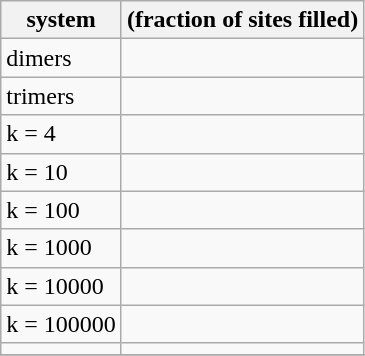<table class="wikitable">
<tr>
<th>system</th>
<th>(fraction of sites filled)</th>
</tr>
<tr>
<td>dimers</td>
<td></td>
</tr>
<tr>
<td>trimers</td>
<td></td>
</tr>
<tr>
<td>k = 4</td>
<td></td>
</tr>
<tr>
<td>k = 10</td>
<td></td>
</tr>
<tr>
<td>k = 100</td>
<td></td>
</tr>
<tr>
<td>k = 1000</td>
<td></td>
</tr>
<tr>
<td>k = 10000</td>
<td></td>
</tr>
<tr>
<td>k = 100000</td>
<td></td>
</tr>
<tr>
<td></td>
<td></td>
</tr>
<tr>
</tr>
</table>
